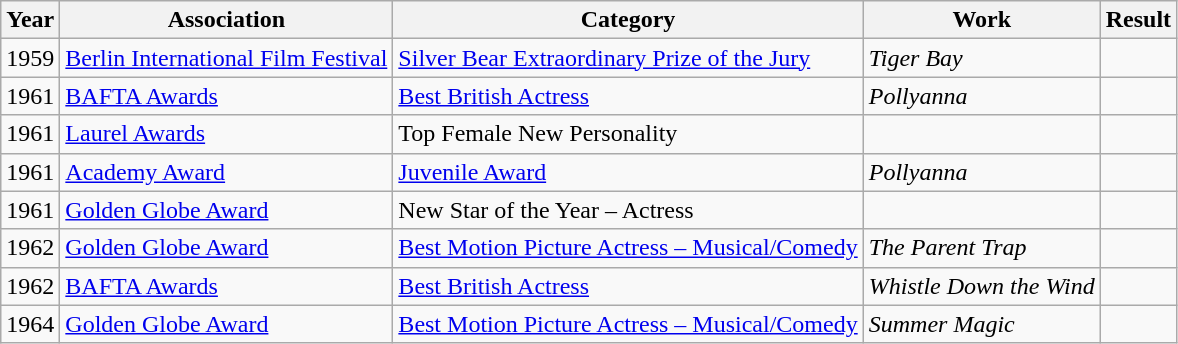<table class="wikitable sortable">
<tr>
<th>Year</th>
<th>Association</th>
<th>Category</th>
<th>Work</th>
<th>Result</th>
</tr>
<tr>
<td>1959</td>
<td><a href='#'>Berlin International Film Festival</a></td>
<td><a href='#'>Silver Bear Extraordinary Prize of the Jury</a></td>
<td><em>Tiger Bay</em></td>
<td></td>
</tr>
<tr>
<td>1961</td>
<td><a href='#'>BAFTA Awards</a></td>
<td><a href='#'>Best British Actress</a></td>
<td><em>Pollyanna</em></td>
<td></td>
</tr>
<tr>
<td>1961</td>
<td><a href='#'>Laurel Awards</a></td>
<td>Top Female New Personality</td>
<td></td>
<td></td>
</tr>
<tr>
<td>1961</td>
<td><a href='#'>Academy Award</a></td>
<td><a href='#'>Juvenile Award</a></td>
<td><em>Pollyanna</em></td>
<td></td>
</tr>
<tr>
<td>1961</td>
<td><a href='#'>Golden Globe Award</a></td>
<td>New Star of the Year – Actress</td>
<td></td>
<td></td>
</tr>
<tr>
<td>1962</td>
<td><a href='#'>Golden Globe Award</a></td>
<td><a href='#'>Best Motion Picture Actress – Musical/Comedy</a></td>
<td><em>The Parent Trap</em></td>
<td></td>
</tr>
<tr>
<td>1962</td>
<td><a href='#'>BAFTA Awards</a></td>
<td><a href='#'>Best British Actress</a></td>
<td><em>Whistle Down the Wind</em></td>
<td></td>
</tr>
<tr>
<td>1964</td>
<td><a href='#'>Golden Globe Award</a></td>
<td><a href='#'>Best Motion Picture Actress – Musical/Comedy</a></td>
<td><em>Summer Magic</em></td>
<td></td>
</tr>
</table>
